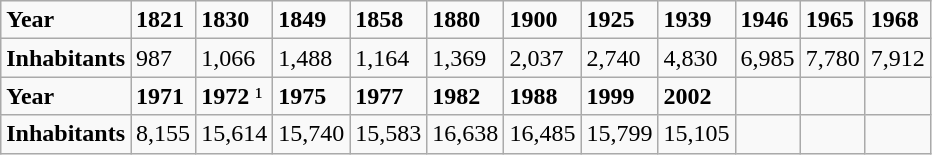<table class="wikitable">
<tr>
<td><strong>Year</strong></td>
<td><strong>1821</strong></td>
<td><strong>1830</strong></td>
<td><strong>1849</strong></td>
<td><strong>1858</strong></td>
<td><strong>1880</strong></td>
<td><strong>1900</strong></td>
<td><strong>1925</strong></td>
<td><strong>1939</strong></td>
<td><strong>1946</strong></td>
<td><strong>1965</strong></td>
<td><strong>1968</strong></td>
</tr>
<tr>
<td><strong>Inhabitants</strong></td>
<td>987</td>
<td>1,066</td>
<td>1,488</td>
<td>1,164</td>
<td>1,369</td>
<td>2,037</td>
<td>2,740</td>
<td>4,830</td>
<td>6,985</td>
<td>7,780</td>
<td>7,912</td>
</tr>
<tr>
<td><strong>Year</strong></td>
<td><strong>1971</strong></td>
<td><strong>1972</strong> ¹</td>
<td><strong>1975</strong></td>
<td><strong>1977</strong></td>
<td><strong>1982</strong></td>
<td><strong>1988</strong></td>
<td><strong>1999</strong></td>
<td><strong>2002</strong></td>
<td></td>
<td></td>
<td></td>
</tr>
<tr>
<td><strong>Inhabitants</strong></td>
<td>8,155</td>
<td>15,614</td>
<td>15,740</td>
<td>15,583</td>
<td>16,638</td>
<td>16,485</td>
<td>15,799</td>
<td>15,105</td>
<td></td>
<td></td>
<td></td>
</tr>
</table>
